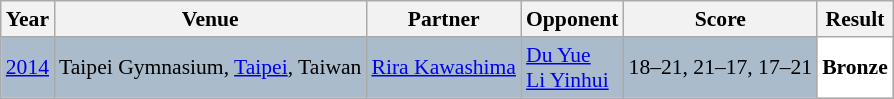<table class="sortable wikitable" style="font-size: 90%;">
<tr>
<th>Year</th>
<th>Venue</th>
<th>Partner</th>
<th>Opponent</th>
<th>Score</th>
<th>Result</th>
</tr>
<tr style="background:#AABBCC">
<td align="center"><a href='#'>2014</a></td>
<td align="left">Taipei Gymnasium, <a href='#'>Taipei</a>, Taiwan</td>
<td align="left"> <a href='#'>Rira Kawashima</a></td>
<td align="left"> <a href='#'>Du Yue</a><br> <a href='#'>Li Yinhui</a></td>
<td align="left">18–21, 21–17, 17–21</td>
<td style="text-align:left; background:white"> <strong>Bronze</strong></td>
</tr>
</table>
